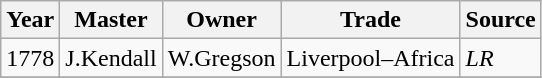<table class=" wikitable">
<tr>
<th>Year</th>
<th>Master</th>
<th>Owner</th>
<th>Trade</th>
<th>Source</th>
</tr>
<tr>
<td>1778</td>
<td>J.Kendall</td>
<td>W.Gregson</td>
<td>Liverpool–Africa</td>
<td><em>LR</em></td>
</tr>
<tr>
</tr>
</table>
